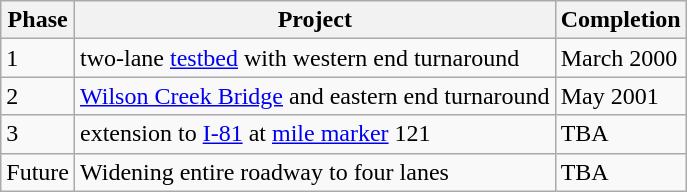<table class="wikitable" border="1">
<tr>
<th>Phase</th>
<th>Project</th>
<th>Completion</th>
</tr>
<tr>
<td>1</td>
<td> two-lane <a href='#'>testbed</a> with western end turnaround</td>
<td>March 2000</td>
</tr>
<tr>
<td>2</td>
<td> <a href='#'>Wilson Creek Bridge</a> and eastern end turnaround</td>
<td>May 2001</td>
</tr>
<tr>
<td>3</td>
<td> extension to <a href='#'>I-81</a> at <a href='#'>mile marker</a> 121</td>
<td>TBA</td>
</tr>
<tr>
<td>Future</td>
<td>Widening entire  roadway to four lanes</td>
<td>TBA</td>
</tr>
</table>
